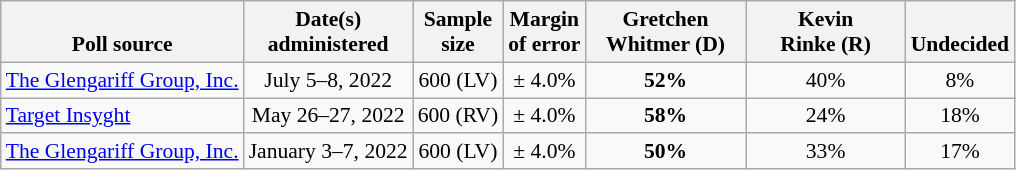<table class="wikitable" style="font-size:90%;text-align:center;">
<tr valign=bottom>
<th>Poll source</th>
<th>Date(s)<br>administered</th>
<th>Sample<br>size</th>
<th>Margin<br>of error</th>
<th style="width:100px;">Gretchen<br>Whitmer (D)</th>
<th style="width:100px;">Kevin<br>Rinke (R)</th>
<th>Undecided</th>
</tr>
<tr>
<td style="text-align:left;"><a href='#'>The Glengariff Group, Inc.</a></td>
<td>July 5–8, 2022</td>
<td>600 (LV)</td>
<td>± 4.0%</td>
<td><strong>52%</strong></td>
<td>40%</td>
<td>8%</td>
</tr>
<tr>
<td style="text-align:left;"><a href='#'>Target Insyght</a></td>
<td>May 26–27, 2022</td>
<td>600 (RV)</td>
<td>± 4.0%</td>
<td><strong>58%</strong></td>
<td>24%</td>
<td>18%</td>
</tr>
<tr>
<td style="text-align:left;"><a href='#'>The Glengariff Group, Inc.</a></td>
<td>January 3–7, 2022</td>
<td>600 (LV)</td>
<td>± 4.0%</td>
<td><strong>50%</strong></td>
<td>33%</td>
<td>17%</td>
</tr>
</table>
